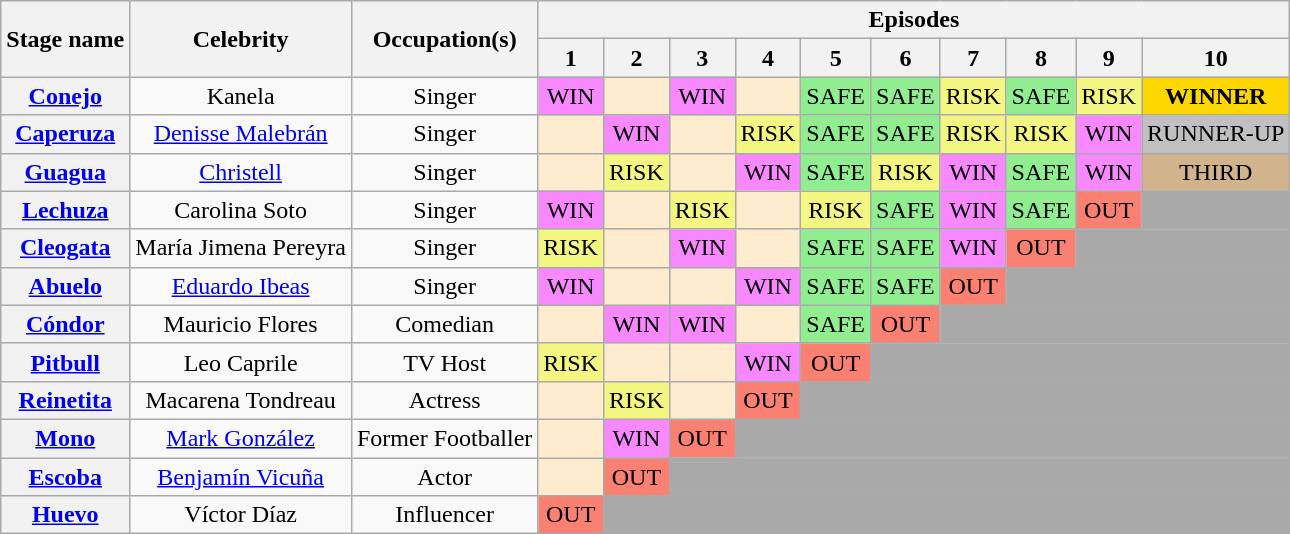<table class="wikitable" style="text-align:center; ">
<tr>
<th rowspan="2">Stage name</th>
<th rowspan="2">Celebrity</th>
<th rowspan="2">Occupation(s)</th>
<th colspan="10">Episodes</th>
</tr>
<tr>
<th rowspan="1">1</th>
<th rowspan="1">2</th>
<th rowspan="1">3</th>
<th rowspan="1">4</th>
<th rowspan="1">5</th>
<th rowspan="1">6</th>
<th rowspan="1">7</th>
<th rowspan="1">8</th>
<th rowspan="1">9</th>
<th rowspan="1">10</th>
</tr>
<tr>
<th><a href='#'>Conejo</a></th>
<td>Kanela</td>
<td>Singer</td>
<td bgcolor=#F888FD>WIN</td>
<td bgcolor=#FFEBCD></td>
<td bgcolor=#F888FD>WIN</td>
<td bgcolor=#FFEBCD></td>
<td bgcolor=lightgreen>SAFE</td>
<td bgcolor=lightgreen>SAFE</td>
<td bgcolor=#F3F781>RISK</td>
<td bgcolor=lightgreen>SAFE</td>
<td bgcolor=#F3F781>RISK</td>
<td bgcolor=gold><strong>WINNER</strong></td>
</tr>
<tr>
<th><a href='#'>Caperuza</a></th>
<td><a href='#'>Denisse Malebrán</a></td>
<td>Singer</td>
<td bgcolor=#FFEBCD></td>
<td bgcolor=#F888FD>WIN</td>
<td bgcolor=#FFEBCD></td>
<td bgcolor=#F3F781>RISK</td>
<td bgcolor=lightgreen>SAFE</td>
<td bgcolor=lightgreen>SAFE</td>
<td bgcolor=#F3F781>RISK</td>
<td bgcolor=#F3F781>RISK</td>
<td bgcolor=#F888FD>WIN</td>
<td bgcolor=silver>RUNNER-UP</td>
</tr>
<tr>
<th><a href='#'>Guagua</a></th>
<td><a href='#'>Christell</a></td>
<td>Singer</td>
<td bgcolor=#FFEBCD></td>
<td bgcolor=#F3F781>RISK</td>
<td bgcolor=#FFEBCD></td>
<td bgcolor=#F888FD>WIN</td>
<td bgcolor=lightgreen>SAFE</td>
<td bgcolor=#F3F781>RISK</td>
<td bgcolor=#F888FD>WIN</td>
<td bgcolor=lightgreen>SAFE</td>
<td bgcolor=#F888FD>WIN</td>
<td bgcolor=tan>THIRD</td>
</tr>
<tr>
<th><a href='#'>Lechuza</a></th>
<td>Carolina Soto</td>
<td>Singer</td>
<td bgcolor=#F888FD>WIN</td>
<td bgcolor=#FFEBCD></td>
<td bgcolor=#F3F781>RISK</td>
<td bgcolor=#FFEBCD></td>
<td bgcolor=#F3F781>RISK</td>
<td bgcolor=lightgreen>SAFE</td>
<td bgcolor=#F888FD>WIN</td>
<td bgcolor=lightgreen>SAFE</td>
<td bgcolor=salmon>OUT</td>
<td bgcolor="darkgrey"></td>
</tr>
<tr>
<th><a href='#'>Cleogata</a></th>
<td>María Jimena Pereyra</td>
<td>Singer</td>
<td bgcolor=#F3F781>RISK</td>
<td bgcolor=#FFEBCD></td>
<td bgcolor=#F888FD>WIN</td>
<td bgcolor=#FFEBCD></td>
<td bgcolor=lightgreen>SAFE</td>
<td bgcolor=lightgreen>SAFE</td>
<td bgcolor=#F888FD>WIN</td>
<td bgcolor=salmon>OUT</td>
<td colspan="2" bgcolor="darkgrey"></td>
</tr>
<tr>
<th><a href='#'>Abuelo</a></th>
<td><a href='#'>Eduardo Ibeas</a></td>
<td>Singer</td>
<td bgcolor=#F888FD>WIN</td>
<td bgcolor=#FFEBCD></td>
<td bgcolor=#FFEBCD></td>
<td bgcolor=#F888FD>WIN</td>
<td bgcolor=lightgreen>SAFE</td>
<td bgcolor=lightgreen>SAFE</td>
<td bgcolor=salmon>OUT</td>
<td colspan="3" bgcolor="darkgrey"></td>
</tr>
<tr>
<th><a href='#'>Cóndor</a></th>
<td>Mauricio Flores</td>
<td>Comedian</td>
<td bgcolor=#FFEBCD></td>
<td bgcolor=#F888FD>WIN</td>
<td bgcolor=#F888FD>WIN</td>
<td bgcolor=#FFEBCD></td>
<td bgcolor=lightgreen>SAFE</td>
<td bgcolor=salmon>OUT</td>
<td colspan="4" bgcolor="darkgrey"></td>
</tr>
<tr>
<th><a href='#'>Pitbull</a></th>
<td>Leo Caprile</td>
<td>TV Host</td>
<td bgcolor=#F3F781>RISK</td>
<td bgcolor=#FFEBCD></td>
<td bgcolor=#FFEBCD></td>
<td bgcolor=#F888FD>WIN</td>
<td bgcolor=salmon>OUT</td>
<td colspan="5" bgcolor="darkgrey"></td>
</tr>
<tr>
<th><a href='#'>Reinetita</a></th>
<td>Macarena Tondreau</td>
<td>Actress</td>
<td bgcolor=#FFEBCD></td>
<td bgcolor=#F3F781>RISK</td>
<td bgcolor=#FFEBCD></td>
<td bgcolor=salmon>OUT</td>
<td colspan="6" bgcolor="darkgrey"></td>
</tr>
<tr>
<th><a href='#'>Mono</a></th>
<td><a href='#'>Mark González</a></td>
<td>Former Footballer</td>
<td bgcolor=#FFEBCD></td>
<td bgcolor=#F888FD>WIN</td>
<td bgcolor=salmon>OUT</td>
<td colspan="7" bgcolor="darkgrey"></td>
</tr>
<tr>
<th><a href='#'>Escoba</a></th>
<td><a href='#'>Benjamín Vicuña</a></td>
<td>Actor</td>
<td bgcolor=#FFEBCD></td>
<td bgcolor=salmon>OUT</td>
<td colspan="8" bgcolor="darkgrey"></td>
</tr>
<tr>
<th><a href='#'>Huevo</a></th>
<td>Víctor Díaz</td>
<td>Influencer</td>
<td bgcolor=salmon>OUT</td>
<td colspan="9" bgcolor="darkgrey"></td>
</tr>
</table>
